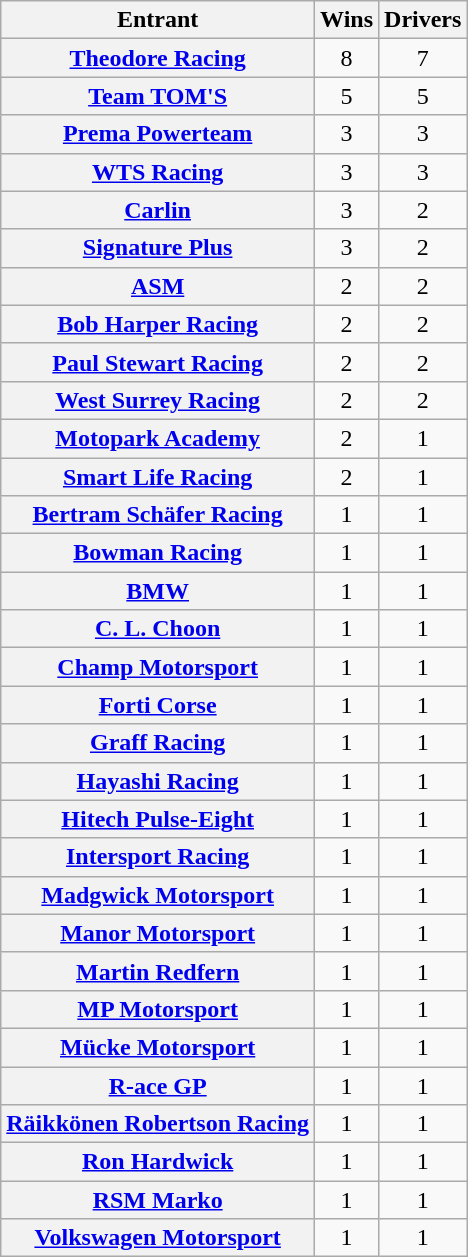<table class="sortable wikitable plainrowheaders" style="text-align:center">
<tr>
<th scope=col>Entrant</th>
<th scope=col data-sort-type=number>Wins</th>
<th scope=col data-sort-type=number>Drivers</th>
</tr>
<tr>
<th scope=row><a href='#'>Theodore Racing</a></th>
<td>8</td>
<td>7</td>
</tr>
<tr>
<th scope=row><a href='#'>Team TOM'S</a></th>
<td>5</td>
<td>5</td>
</tr>
<tr>
<th scope=row><a href='#'>Prema Powerteam</a></th>
<td>3</td>
<td>3</td>
</tr>
<tr>
<th scope=row><a href='#'>WTS Racing</a></th>
<td>3</td>
<td>3</td>
</tr>
<tr>
<th scope=row><a href='#'>Carlin</a></th>
<td>3</td>
<td>2</td>
</tr>
<tr>
<th scope=row><a href='#'>Signature Plus</a></th>
<td>3</td>
<td>2</td>
</tr>
<tr>
<th scope=row><a href='#'>ASM</a></th>
<td>2</td>
<td>2</td>
</tr>
<tr>
<th scope=row><a href='#'>Bob Harper Racing</a></th>
<td>2</td>
<td>2</td>
</tr>
<tr>
<th scope=row><a href='#'>Paul Stewart Racing</a></th>
<td>2</td>
<td>2</td>
</tr>
<tr>
<th scope=row><a href='#'>West Surrey Racing</a></th>
<td>2</td>
<td>2</td>
</tr>
<tr>
<th scope=row><a href='#'>Motopark Academy</a></th>
<td>2</td>
<td>1</td>
</tr>
<tr>
<th scope=row><a href='#'>Smart Life Racing</a></th>
<td>2</td>
<td>1</td>
</tr>
<tr>
<th scope=row><a href='#'>Bertram Schäfer Racing</a></th>
<td>1</td>
<td>1</td>
</tr>
<tr>
<th scope=row><a href='#'>Bowman Racing</a></th>
<td>1</td>
<td>1</td>
</tr>
<tr>
<th scope=row><a href='#'>BMW</a></th>
<td>1</td>
<td>1</td>
</tr>
<tr>
<th scope=row><a href='#'>C. L. Choon</a></th>
<td>1</td>
<td>1</td>
</tr>
<tr>
<th scope=row><a href='#'>Champ Motorsport</a></th>
<td>1</td>
<td>1</td>
</tr>
<tr>
<th scope=row><a href='#'>Forti Corse</a></th>
<td>1</td>
<td>1</td>
</tr>
<tr>
<th scope=row><a href='#'>Graff Racing</a></th>
<td>1</td>
<td>1</td>
</tr>
<tr>
<th scope=row><a href='#'>Hayashi Racing</a></th>
<td>1</td>
<td>1</td>
</tr>
<tr>
<th scope=row><a href='#'>Hitech Pulse-Eight</a></th>
<td>1</td>
<td>1</td>
</tr>
<tr>
<th scope=row><a href='#'>Intersport Racing</a></th>
<td>1</td>
<td>1</td>
</tr>
<tr>
<th scope=row><a href='#'>Madgwick Motorsport</a></th>
<td>1</td>
<td>1</td>
</tr>
<tr>
<th scope=row><a href='#'>Manor Motorsport</a></th>
<td>1</td>
<td>1</td>
</tr>
<tr>
<th scope=row><a href='#'>Martin Redfern</a></th>
<td>1</td>
<td>1</td>
</tr>
<tr>
<th scope=row><a href='#'>MP Motorsport</a></th>
<td>1</td>
<td>1</td>
</tr>
<tr>
<th scope=row><a href='#'>Mücke Motorsport</a></th>
<td>1</td>
<td>1</td>
</tr>
<tr>
<th scope=row><a href='#'>R-ace GP</a></th>
<td>1</td>
<td>1</td>
</tr>
<tr>
<th scope=row><a href='#'>Räikkönen Robertson Racing</a></th>
<td>1</td>
<td>1</td>
</tr>
<tr>
<th scope=row><a href='#'>Ron Hardwick</a></th>
<td>1</td>
<td>1</td>
</tr>
<tr>
<th scope=row><a href='#'>RSM Marko</a></th>
<td>1</td>
<td>1</td>
</tr>
<tr>
<th scope=row><a href='#'>Volkswagen Motorsport</a></th>
<td>1</td>
<td>1</td>
</tr>
</table>
